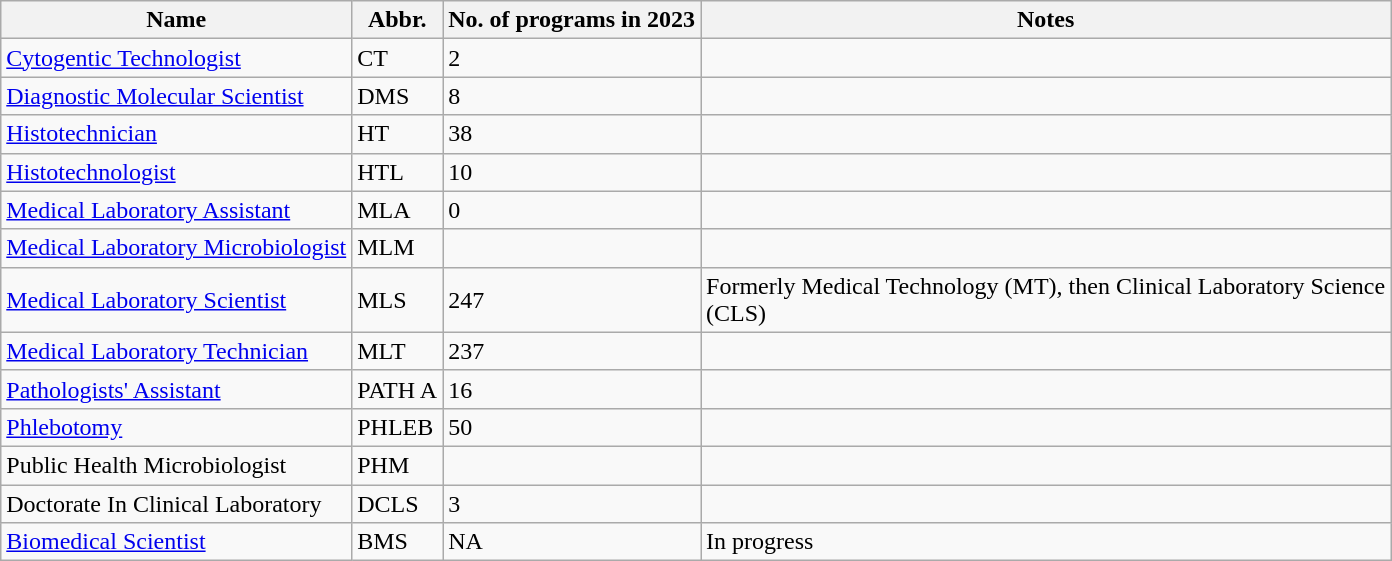<table class="wikitable sortable">
<tr>
<th>Name</th>
<th>Abbr.</th>
<th>No. of programs in 2023</th>
<th>Notes</th>
</tr>
<tr>
<td><a href='#'>Cytogentic Technologist</a></td>
<td>CT</td>
<td>2</td>
<td></td>
</tr>
<tr>
<td><a href='#'>Diagnostic Molecular Scientist</a></td>
<td>DMS</td>
<td>8</td>
<td></td>
</tr>
<tr>
<td><a href='#'>Histotechnician</a></td>
<td>HT</td>
<td>38</td>
<td></td>
</tr>
<tr>
<td><a href='#'>Histotechnologist</a></td>
<td>HTL</td>
<td>10</td>
<td></td>
</tr>
<tr>
<td><a href='#'>Medical Laboratory Assistant</a></td>
<td>MLA</td>
<td>0</td>
<td></td>
</tr>
<tr>
<td><a href='#'>Medical Laboratory Microbiologist</a></td>
<td>MLM</td>
<td></td>
</tr>
<tr>
<td><a href='#'>Medical Laboratory Scientist</a></td>
<td>MLS</td>
<td>247</td>
<td>Formerly Medical Technology (MT), then Clinical Laboratory Science<br>(CLS)</td>
</tr>
<tr>
<td><a href='#'>Medical Laboratory Technician</a></td>
<td>MLT</td>
<td>237</td>
<td></td>
</tr>
<tr>
<td><a href='#'>Pathologists' Assistant</a></td>
<td>PATH A</td>
<td>16</td>
<td></td>
</tr>
<tr>
<td><a href='#'>Phlebotomy</a></td>
<td>PHLEB</td>
<td>50</td>
<td></td>
</tr>
<tr>
<td>Public Health Microbiologist</td>
<td>PHM</td>
<td></td>
<td></td>
</tr>
<tr>
<td>Doctorate In Clinical Laboratory</td>
<td>DCLS</td>
<td>3</td>
<td></td>
</tr>
<tr>
<td><a href='#'>Biomedical Scientist</a></td>
<td>BMS</td>
<td>NA</td>
<td>In progress</td>
</tr>
</table>
